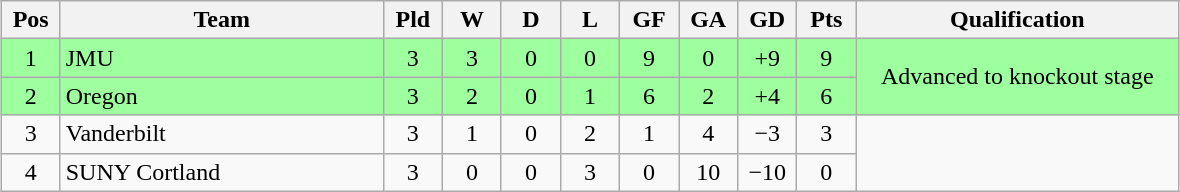<table class="wikitable" style="text-align:center; margin: 1em auto">
<tr>
<th style="width:2em">Pos</th>
<th style="width:13em">Team</th>
<th style="width:2em">Pld</th>
<th style="width:2em">W</th>
<th style="width:2em">D</th>
<th style="width:2em">L</th>
<th style="width:2em">GF</th>
<th style="width:2em">GA</th>
<th style="width:2em">GD</th>
<th style="width:2em">Pts</th>
<th style="width:13em">Qualification</th>
</tr>
<tr bgcolor="#9eff9e">
<td>1</td>
<td style="text-align:left">JMU</td>
<td>3</td>
<td>3</td>
<td>0</td>
<td>0</td>
<td>9</td>
<td>0</td>
<td>+9</td>
<td>9</td>
<td rowspan="2">Advanced to knockout stage</td>
</tr>
<tr bgcolor="#9eff9e">
<td>2</td>
<td style="text-align:left">Oregon</td>
<td>3</td>
<td>2</td>
<td>0</td>
<td>1</td>
<td>6</td>
<td>2</td>
<td>+4</td>
<td>6</td>
</tr>
<tr>
<td>3</td>
<td style="text-align:left">Vanderbilt</td>
<td>3</td>
<td>1</td>
<td>0</td>
<td>2</td>
<td>1</td>
<td>4</td>
<td>−3</td>
<td>3</td>
</tr>
<tr>
<td>4</td>
<td style="text-align:left">SUNY Cortland</td>
<td>3</td>
<td>0</td>
<td>0</td>
<td>3</td>
<td>0</td>
<td>10</td>
<td>−10</td>
<td>0</td>
</tr>
</table>
